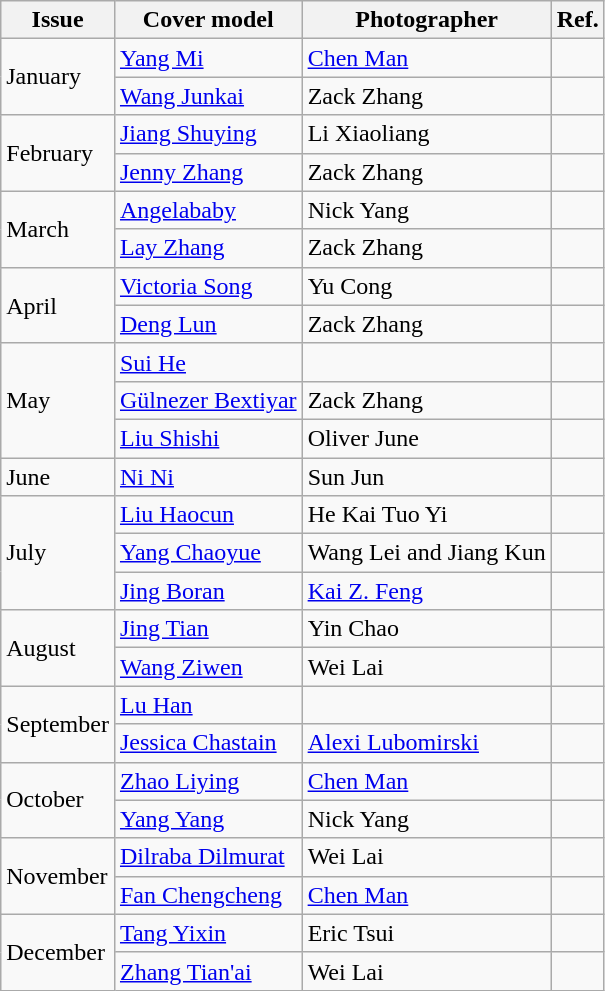<table class="sortable wikitable">
<tr>
<th>Issue</th>
<th>Cover model</th>
<th>Photographer</th>
<th>Ref.</th>
</tr>
<tr>
<td rowspan="2">January</td>
<td><a href='#'>Yang Mi</a></td>
<td><a href='#'>Chen Man</a></td>
<td></td>
</tr>
<tr>
<td><a href='#'>Wang Junkai</a></td>
<td>Zack Zhang</td>
<td></td>
</tr>
<tr>
<td rowspan="2">February</td>
<td><a href='#'>Jiang Shuying</a></td>
<td>Li Xiaoliang</td>
<td></td>
</tr>
<tr>
<td><a href='#'>Jenny Zhang</a></td>
<td>Zack Zhang</td>
<td></td>
</tr>
<tr>
<td rowspan="2">March</td>
<td><a href='#'>Angelababy</a></td>
<td>Nick Yang</td>
<td></td>
</tr>
<tr>
<td><a href='#'>Lay Zhang</a></td>
<td>Zack Zhang</td>
<td></td>
</tr>
<tr>
<td rowspan="2">April</td>
<td><a href='#'>Victoria Song</a></td>
<td>Yu Cong</td>
<td></td>
</tr>
<tr>
<td><a href='#'>Deng Lun</a></td>
<td>Zack Zhang</td>
<td></td>
</tr>
<tr>
<td rowspan="3">May</td>
<td><a href='#'>Sui He</a></td>
<td></td>
<td></td>
</tr>
<tr>
<td><a href='#'>Gülnezer Bextiyar</a></td>
<td>Zack Zhang</td>
<td></td>
</tr>
<tr>
<td><a href='#'>Liu Shishi</a></td>
<td>Oliver June</td>
<td></td>
</tr>
<tr>
<td>June</td>
<td><a href='#'>Ni Ni</a></td>
<td>Sun Jun</td>
<td></td>
</tr>
<tr>
<td rowspan="3">July</td>
<td><a href='#'>Liu Haocun</a></td>
<td>He Kai Tuo Yi</td>
<td></td>
</tr>
<tr>
<td><a href='#'>Yang Chaoyue</a></td>
<td>Wang Lei and Jiang Kun</td>
<td></td>
</tr>
<tr>
<td><a href='#'>Jing Boran</a></td>
<td><a href='#'>Kai Z. Feng</a></td>
<td></td>
</tr>
<tr>
<td rowspan="2">August</td>
<td><a href='#'>Jing Tian</a></td>
<td>Yin Chao</td>
<td></td>
</tr>
<tr>
<td><a href='#'>Wang Ziwen</a></td>
<td>Wei Lai</td>
<td></td>
</tr>
<tr>
<td rowspan="2">September</td>
<td><a href='#'>Lu Han</a></td>
<td></td>
<td></td>
</tr>
<tr>
<td><a href='#'>Jessica Chastain</a></td>
<td><a href='#'>Alexi Lubomirski</a></td>
<td></td>
</tr>
<tr>
<td rowspan="2">October</td>
<td><a href='#'>Zhao Liying</a></td>
<td><a href='#'>Chen Man</a></td>
<td></td>
</tr>
<tr>
<td><a href='#'>Yang Yang</a></td>
<td>Nick Yang</td>
<td></td>
</tr>
<tr>
<td rowspan="2">November</td>
<td><a href='#'>Dilraba Dilmurat</a></td>
<td>Wei Lai</td>
<td></td>
</tr>
<tr>
<td><a href='#'>Fan Chengcheng</a></td>
<td><a href='#'>Chen Man</a></td>
<td></td>
</tr>
<tr>
<td rowspan="2">December</td>
<td><a href='#'>Tang Yixin</a></td>
<td>Eric Tsui</td>
<td></td>
</tr>
<tr>
<td><a href='#'>Zhang Tian'ai</a></td>
<td>Wei Lai</td>
<td></td>
</tr>
</table>
